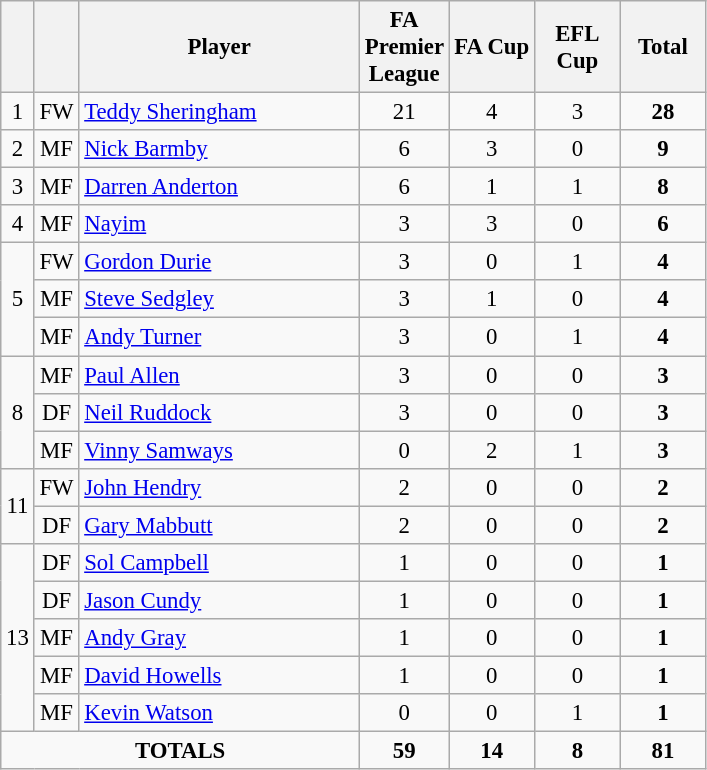<table class="wikitable sortable" style="font-size: 95%; text-align: center;">
<tr>
<th width=10></th>
<th width=10></th>
<th width=180>Player</th>
<th width=50>FA Premier League</th>
<th width=50>FA Cup</th>
<th width=50>EFL Cup</th>
<th width=50>Total</th>
</tr>
<tr>
<td>1</td>
<td>FW</td>
<td align="left"> <a href='#'>Teddy Sheringham</a></td>
<td>21</td>
<td>4</td>
<td>3</td>
<td><strong>28</strong></td>
</tr>
<tr>
<td>2</td>
<td>MF</td>
<td align="left"> <a href='#'>Nick Barmby</a></td>
<td>6</td>
<td>3</td>
<td>0</td>
<td><strong>9</strong></td>
</tr>
<tr>
<td>3</td>
<td>MF</td>
<td align="left"> <a href='#'>Darren Anderton</a></td>
<td>6</td>
<td>1</td>
<td>1</td>
<td><strong>8</strong></td>
</tr>
<tr>
<td>4</td>
<td>MF</td>
<td align="left"> <a href='#'>Nayim</a></td>
<td>3</td>
<td>3</td>
<td>0</td>
<td><strong>6</strong></td>
</tr>
<tr>
<td rowspan="3">5</td>
<td>FW</td>
<td align="left"> <a href='#'>Gordon Durie</a></td>
<td>3</td>
<td>0</td>
<td>1</td>
<td><strong>4</strong></td>
</tr>
<tr>
<td>MF</td>
<td align="left"> <a href='#'>Steve Sedgley</a></td>
<td>3</td>
<td>1</td>
<td>0</td>
<td><strong>4</strong></td>
</tr>
<tr>
<td>MF</td>
<td align="left"> <a href='#'>Andy Turner</a></td>
<td>3</td>
<td>0</td>
<td>1</td>
<td><strong>4</strong></td>
</tr>
<tr>
<td rowspan="3">8</td>
<td>MF</td>
<td align="left"> <a href='#'>Paul Allen</a></td>
<td>3</td>
<td>0</td>
<td>0</td>
<td><strong>3</strong></td>
</tr>
<tr>
<td>DF</td>
<td align="left"> <a href='#'>Neil Ruddock</a></td>
<td>3</td>
<td>0</td>
<td>0</td>
<td><strong>3</strong></td>
</tr>
<tr>
<td>MF</td>
<td align="left"> <a href='#'>Vinny Samways</a></td>
<td>0</td>
<td>2</td>
<td>1</td>
<td><strong>3</strong></td>
</tr>
<tr>
<td rowspan="2">11</td>
<td>FW</td>
<td align="left"> <a href='#'>John Hendry</a></td>
<td>2</td>
<td>0</td>
<td>0</td>
<td><strong>2</strong></td>
</tr>
<tr>
<td>DF</td>
<td align="left"> <a href='#'>Gary Mabbutt</a></td>
<td>2</td>
<td>0</td>
<td>0</td>
<td><strong>2</strong></td>
</tr>
<tr>
<td rowspan="5">13</td>
<td>DF</td>
<td align="left"> <a href='#'>Sol Campbell</a></td>
<td>1</td>
<td>0</td>
<td>0</td>
<td><strong>1</strong></td>
</tr>
<tr>
<td>DF</td>
<td align="left"> <a href='#'>Jason Cundy</a></td>
<td>1</td>
<td>0</td>
<td>0</td>
<td><strong>1</strong></td>
</tr>
<tr>
<td>MF</td>
<td align="left"> <a href='#'>Andy Gray</a></td>
<td>1</td>
<td>0</td>
<td>0</td>
<td><strong>1</strong></td>
</tr>
<tr>
<td>MF</td>
<td align="left"> <a href='#'>David Howells</a></td>
<td>1</td>
<td>0</td>
<td>0</td>
<td><strong>1</strong></td>
</tr>
<tr>
<td>MF</td>
<td align="left"> <a href='#'>Kevin Watson</a></td>
<td>0</td>
<td>0</td>
<td>1</td>
<td><strong>1</strong></td>
</tr>
<tr>
<td colspan="3"><strong>TOTALS</strong></td>
<td><strong>59</strong></td>
<td><strong>14</strong></td>
<td><strong>8</strong></td>
<td><strong>81</strong></td>
</tr>
</table>
